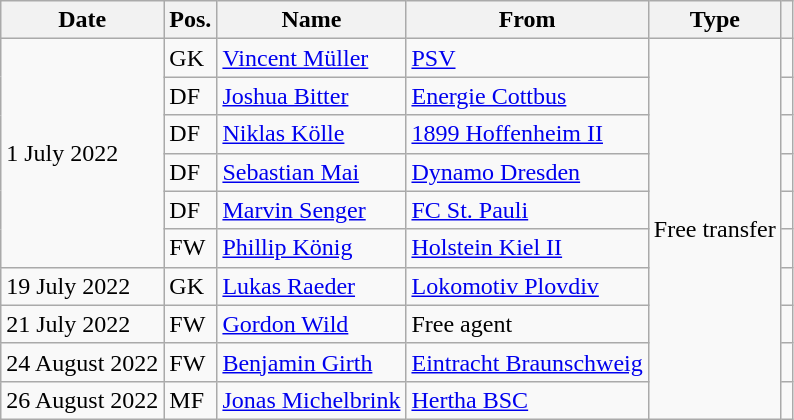<table class="wikitable">
<tr>
<th>Date</th>
<th>Pos.</th>
<th>Name</th>
<th>From</th>
<th>Type</th>
<th></th>
</tr>
<tr>
<td rowspan=6>1 July 2022</td>
<td>GK</td>
<td> <a href='#'>Vincent Müller</a></td>
<td> <a href='#'>PSV</a></td>
<td rowspan=10>Free transfer</td>
<td></td>
</tr>
<tr>
<td>DF</td>
<td> <a href='#'>Joshua Bitter</a></td>
<td><a href='#'>Energie Cottbus</a></td>
<td></td>
</tr>
<tr>
<td>DF</td>
<td> <a href='#'>Niklas Kölle</a></td>
<td><a href='#'>1899 Hoffenheim II</a></td>
<td></td>
</tr>
<tr>
<td>DF</td>
<td> <a href='#'>Sebastian Mai</a></td>
<td><a href='#'>Dynamo Dresden</a></td>
<td></td>
</tr>
<tr>
<td>DF</td>
<td> <a href='#'>Marvin Senger</a></td>
<td><a href='#'>FC St. Pauli</a></td>
<td></td>
</tr>
<tr>
<td>FW</td>
<td> <a href='#'>Phillip König</a></td>
<td><a href='#'>Holstein Kiel II</a></td>
<td></td>
</tr>
<tr>
<td>19 July 2022</td>
<td>GK</td>
<td> <a href='#'>Lukas Raeder</a></td>
<td> <a href='#'>Lokomotiv Plovdiv</a></td>
<td></td>
</tr>
<tr>
<td>21 July 2022</td>
<td>FW</td>
<td> <a href='#'>Gordon Wild</a></td>
<td>Free agent</td>
<td></td>
</tr>
<tr>
<td>24 August 2022</td>
<td>FW</td>
<td> <a href='#'>Benjamin Girth</a></td>
<td><a href='#'>Eintracht Braunschweig</a></td>
<td></td>
</tr>
<tr>
<td>26 August 2022</td>
<td>MF</td>
<td> <a href='#'>Jonas Michelbrink</a></td>
<td><a href='#'>Hertha BSC</a></td>
<td></td>
</tr>
</table>
